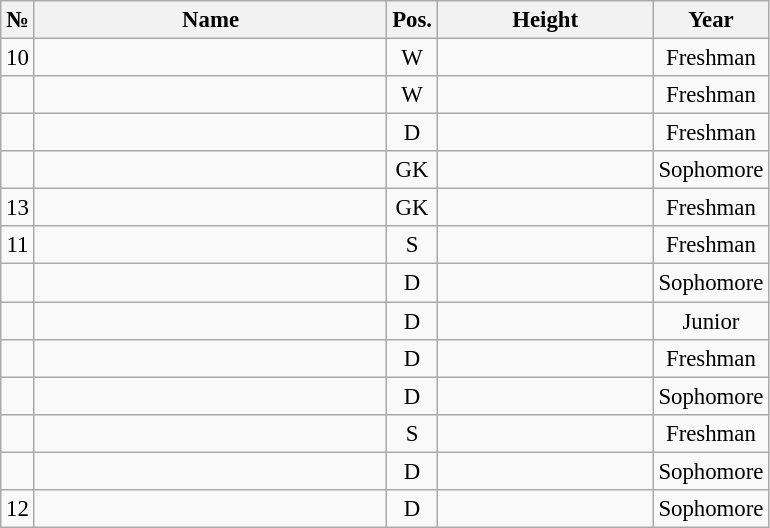<table class="wikitable sortable" style="font-size:95%; text-align:center;">
<tr>
<th>№</th>
<th style="width:15em">Name</th>
<th>Pos.</th>
<th style="width:9em">Height</th>
<th>Year</th>
</tr>
<tr>
<td>10</td>
<td align=left></td>
<td>W</td>
<td></td>
<td>Freshman</td>
</tr>
<tr>
<td></td>
<td align=left></td>
<td>W</td>
<td></td>
<td>Freshman</td>
</tr>
<tr>
<td></td>
<td align=left></td>
<td>D</td>
<td></td>
<td>Freshman</td>
</tr>
<tr>
<td></td>
<td align=left></td>
<td>GK</td>
<td></td>
<td>Sophomore</td>
</tr>
<tr>
<td>13</td>
<td align=left></td>
<td>GK</td>
<td></td>
<td>Freshman</td>
</tr>
<tr>
<td>11</td>
<td align=left></td>
<td>S</td>
<td></td>
<td>Freshman</td>
</tr>
<tr>
<td></td>
<td align=left></td>
<td>D</td>
<td></td>
<td>Sophomore</td>
</tr>
<tr>
<td></td>
<td align=left></td>
<td>D</td>
<td></td>
<td>Junior</td>
</tr>
<tr>
<td></td>
<td align=left></td>
<td>D</td>
<td></td>
<td>Freshman</td>
</tr>
<tr>
<td></td>
<td align=left></td>
<td>D</td>
<td></td>
<td>Sophomore</td>
</tr>
<tr>
<td></td>
<td align=left></td>
<td>S</td>
<td></td>
<td>Freshman</td>
</tr>
<tr>
<td></td>
<td align=left></td>
<td>D</td>
<td></td>
<td>Sophomore</td>
</tr>
<tr>
<td>12</td>
<td align=left></td>
<td>D</td>
<td></td>
<td>Sophomore</td>
</tr>
</table>
